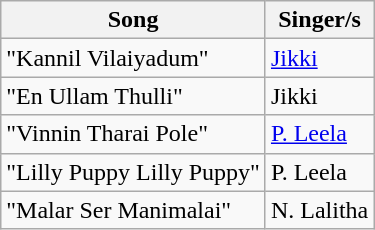<table class="wikitable">
<tr>
<th>Song</th>
<th>Singer/s</th>
</tr>
<tr>
<td>"Kannil Vilaiyadum"</td>
<td><a href='#'>Jikki</a></td>
</tr>
<tr>
<td>"En Ullam Thulli"</td>
<td>Jikki</td>
</tr>
<tr>
<td>"Vinnin Tharai Pole"</td>
<td><a href='#'>P. Leela</a></td>
</tr>
<tr>
<td>"Lilly Puppy Lilly Puppy"</td>
<td>P. Leela</td>
</tr>
<tr>
<td>"Malar Ser Manimalai"</td>
<td>N. Lalitha</td>
</tr>
</table>
